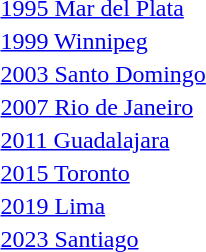<table>
<tr valign="top">
<td><a href='#'>1995 Mar del Plata</a><br></td>
<td></td>
<td></td>
<td></td>
</tr>
<tr valign="top">
<td><a href='#'>1999 Winnipeg</a><br></td>
<td></td>
<td></td>
<td></td>
</tr>
<tr valign="top">
<td><a href='#'>2003 Santo Domingo</a><br></td>
<td></td>
<td></td>
<td></td>
</tr>
<tr valign="top">
<td><a href='#'>2007 Rio de Janeiro</a><br></td>
<td></td>
<td></td>
<td></td>
</tr>
<tr valign="top">
<td><a href='#'>2011 Guadalajara</a><br></td>
<td></td>
<td></td>
<td></td>
</tr>
<tr valign="top">
<td><a href='#'>2015 Toronto</a><br></td>
<td></td>
<td></td>
<td></td>
</tr>
<tr valign="top">
<td><a href='#'>2019 Lima</a><br></td>
<td></td>
<td></td>
<td></td>
</tr>
<tr valign="top">
<td><a href='#'>2023 Santiago</a><br></td>
<td></td>
<td></td>
<td></td>
</tr>
</table>
